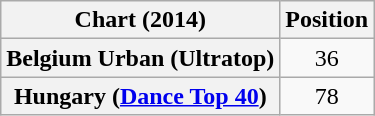<table class="wikitable plainrowheaders" style="text-align:center">
<tr>
<th scope="col">Chart (2014)</th>
<th scope="col">Position</th>
</tr>
<tr>
<th scope="row">Belgium Urban (Ultratop)</th>
<td>36</td>
</tr>
<tr>
<th scope="row">Hungary (<a href='#'>Dance Top 40</a>)</th>
<td style="text-align:center;">78</td>
</tr>
</table>
